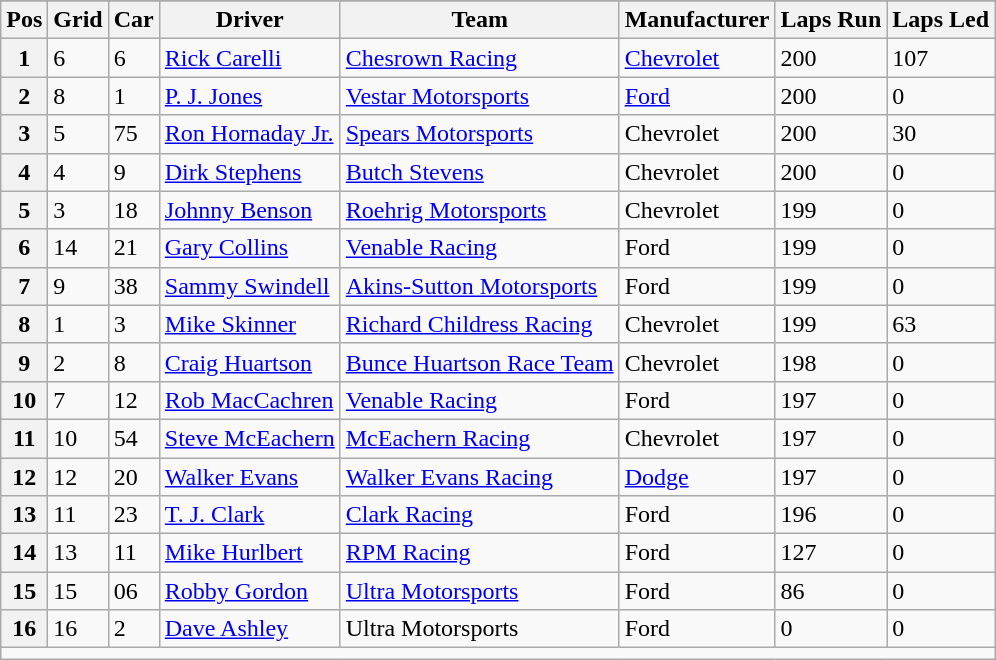<table class="sortable wikitable" border="1">
<tr>
</tr>
<tr>
<th scope="col">Pos</th>
<th scope="col">Grid</th>
<th scope="col">Car</th>
<th scope="col">Driver</th>
<th scope="col">Team</th>
<th scope="col">Manufacturer</th>
<th scope="col">Laps Run</th>
<th scope="col">Laps Led</th>
</tr>
<tr>
<th scope="row">1</th>
<td>6</td>
<td>6</td>
<td><a href='#'>Rick Carelli</a></td>
<td><a href='#'>Chesrown Racing</a></td>
<td><a href='#'>Chevrolet</a></td>
<td>200</td>
<td>107</td>
</tr>
<tr>
<th scope="row">2</th>
<td>8</td>
<td>1</td>
<td><a href='#'>P. J. Jones</a></td>
<td><a href='#'>Vestar Motorsports</a></td>
<td><a href='#'>Ford</a></td>
<td>200</td>
<td>0</td>
</tr>
<tr>
<th scope="row">3</th>
<td>5</td>
<td>75</td>
<td><a href='#'>Ron Hornaday Jr.</a></td>
<td><a href='#'>Spears Motorsports</a></td>
<td>Chevrolet</td>
<td>200</td>
<td>30</td>
</tr>
<tr>
<th scope="row">4</th>
<td>4</td>
<td>9</td>
<td><a href='#'>Dirk Stephens</a></td>
<td><a href='#'>Butch Stevens</a></td>
<td>Chevrolet</td>
<td>200</td>
<td>0</td>
</tr>
<tr>
<th scope="row">5</th>
<td>3</td>
<td>18</td>
<td><a href='#'>Johnny Benson</a></td>
<td><a href='#'>Roehrig Motorsports</a></td>
<td>Chevrolet</td>
<td>199</td>
<td>0</td>
</tr>
<tr>
<th scope="row">6</th>
<td>14</td>
<td>21</td>
<td><a href='#'>Gary Collins</a></td>
<td><a href='#'>Venable Racing</a></td>
<td>Ford</td>
<td>199</td>
<td>0</td>
</tr>
<tr>
<th scope="row">7</th>
<td>9</td>
<td>38</td>
<td><a href='#'>Sammy Swindell</a></td>
<td><a href='#'>Akins-Sutton Motorsports</a></td>
<td>Ford</td>
<td>199</td>
<td>0</td>
</tr>
<tr>
<th scope="row">8</th>
<td>1</td>
<td>3</td>
<td><a href='#'>Mike Skinner</a></td>
<td><a href='#'>Richard Childress Racing</a></td>
<td>Chevrolet</td>
<td>199</td>
<td>63</td>
</tr>
<tr>
<th scope="row">9</th>
<td>2</td>
<td>8</td>
<td><a href='#'>Craig Huartson</a></td>
<td><a href='#'>Bunce Huartson Race Team</a></td>
<td>Chevrolet</td>
<td>198</td>
<td>0</td>
</tr>
<tr>
<th scope="row">10</th>
<td>7</td>
<td>12</td>
<td><a href='#'>Rob MacCachren</a></td>
<td><a href='#'>Venable Racing</a></td>
<td>Ford</td>
<td>197</td>
<td>0</td>
</tr>
<tr>
<th scope="row">11</th>
<td>10</td>
<td>54</td>
<td><a href='#'>Steve McEachern</a></td>
<td><a href='#'>McEachern Racing</a></td>
<td>Chevrolet</td>
<td>197</td>
<td>0</td>
</tr>
<tr>
<th scope="row">12</th>
<td>12</td>
<td>20</td>
<td><a href='#'>Walker Evans</a></td>
<td><a href='#'>Walker Evans Racing</a></td>
<td><a href='#'>Dodge</a></td>
<td>197</td>
<td>0</td>
</tr>
<tr>
<th scope="row">13</th>
<td>11</td>
<td>23</td>
<td><a href='#'>T. J. Clark</a></td>
<td><a href='#'>Clark Racing</a></td>
<td>Ford</td>
<td>196</td>
<td>0</td>
</tr>
<tr>
<th scope="row">14</th>
<td>13</td>
<td>11</td>
<td><a href='#'>Mike Hurlbert</a></td>
<td><a href='#'>RPM Racing</a></td>
<td>Ford</td>
<td>127</td>
<td>0</td>
</tr>
<tr>
<th scope="row">15</th>
<td>15</td>
<td>06</td>
<td><a href='#'>Robby Gordon</a></td>
<td><a href='#'>Ultra Motorsports</a></td>
<td>Ford</td>
<td>86</td>
<td>0</td>
</tr>
<tr>
<th scope="row">16</th>
<td>16</td>
<td>2</td>
<td><a href='#'>Dave Ashley</a></td>
<td>Ultra Motorsports</td>
<td>Ford</td>
<td>0</td>
<td>0</td>
</tr>
<tr class="sortbottom">
<td colspan="9"></td>
</tr>
</table>
